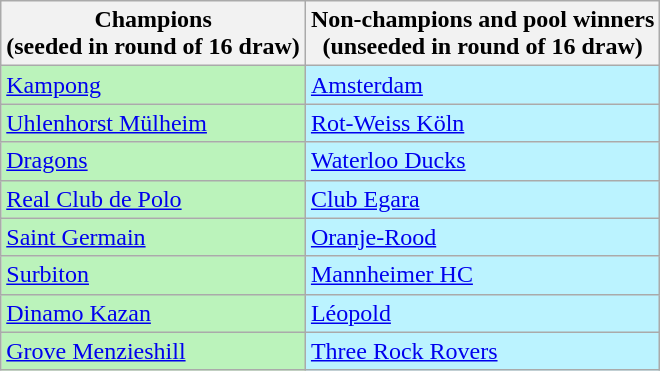<table class="wikitable">
<tr>
<th>Champions<br>(seeded in round of 16 draw)</th>
<th>Non-champions and pool winners<br>(unseeded in round of 16 draw)</th>
</tr>
<tr>
<td bgcolor=#BBF3BB> <a href='#'>Kampong</a></td>
<td bgcolor=#BBF3FF> <a href='#'>Amsterdam</a></td>
</tr>
<tr>
<td bgcolor=#BBF3BB> <a href='#'>Uhlenhorst Mülheim</a></td>
<td bgcolor=#BBF3FF> <a href='#'>Rot-Weiss Köln</a></td>
</tr>
<tr>
<td bgcolor=#BBF3BB> <a href='#'>Dragons</a></td>
<td bgcolor=#BBF3FF> <a href='#'>Waterloo Ducks</a></td>
</tr>
<tr>
<td bgcolor=#BBF3BB> <a href='#'>Real Club de Polo</a></td>
<td bgcolor=#BBF3FF> <a href='#'>Club Egara</a></td>
</tr>
<tr>
<td bgcolor=#BBF3BB> <a href='#'>Saint Germain</a></td>
<td bgcolor=#BBF3FF> <a href='#'>Oranje-Rood</a></td>
</tr>
<tr>
<td bgcolor=#BBF3BB> <a href='#'>Surbiton</a></td>
<td bgcolor=#BBF3FF> <a href='#'>Mannheimer HC</a></td>
</tr>
<tr>
<td bgcolor=#BBF3BB> <a href='#'>Dinamo Kazan</a></td>
<td bgcolor=#BBF3FF> <a href='#'>Léopold</a></td>
</tr>
<tr>
<td bgcolor=#BBF3BB> <a href='#'>Grove Menzieshill</a></td>
<td bgcolor=#BBF3FF> <a href='#'>Three Rock Rovers</a></td>
</tr>
</table>
